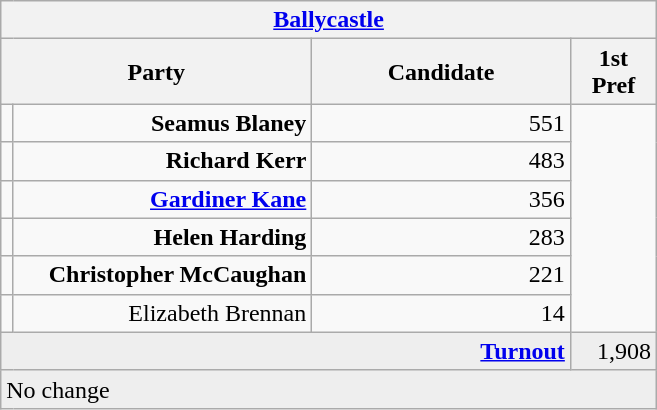<table class="wikitable">
<tr>
<th colspan="4" align="center"><a href='#'>Ballycastle</a></th>
</tr>
<tr>
<th colspan="2" align="center" width=200>Party</th>
<th width=165>Candidate</th>
<th width=50>1st Pref</th>
</tr>
<tr>
<td></td>
<td align="right"><strong>Seamus Blaney</strong></td>
<td align="right">551</td>
</tr>
<tr>
<td></td>
<td align="right"><strong>Richard Kerr</strong></td>
<td align="right">483</td>
</tr>
<tr>
<td></td>
<td align="right"><strong><a href='#'>Gardiner Kane</a></strong></td>
<td align="right">356</td>
</tr>
<tr>
<td></td>
<td align="right"><strong>Helen Harding</strong></td>
<td align="right">283</td>
</tr>
<tr>
<td></td>
<td align="right"><strong>Christopher McCaughan</strong></td>
<td align="right">221</td>
</tr>
<tr>
<td></td>
<td align="right">Elizabeth Brennan</td>
<td align="right">14</td>
</tr>
<tr bgcolor="EEEEEE">
<td colspan=3 align="right"><strong><a href='#'>Turnout</a></strong></td>
<td align="right">1,908</td>
</tr>
<tr>
<td colspan=4 bgcolor="EEEEEE">No change</td>
</tr>
</table>
